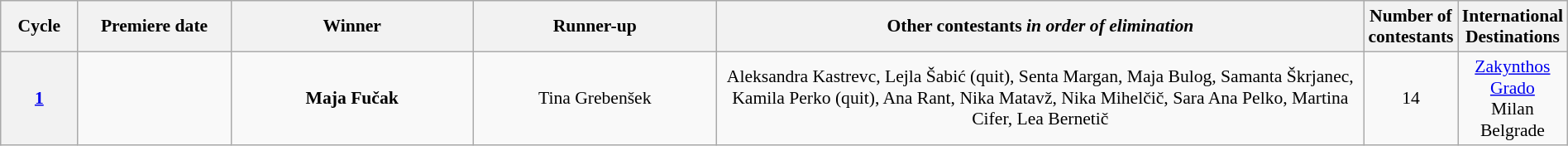<table class="wikitable" style="font-size:90%; width:100%; text-align: center;">
<tr>
<th style="width:5%;">Cycle</th>
<th style="width:10%;">Premiere date</th>
<th width=16%>Winner</th>
<th width=16%>Runner-up</th>
<th style="width:43%;">Other contestants <em>in order of elimination</em></th>
<th style="width:3%;">Number of contestants</th>
<th style="width:8%;">International Destinations</th>
</tr>
<tr>
<th><a href='#'>1</a></th>
<td></td>
<td><strong>Maja Fučak</strong></td>
<td>Tina Grebenšek</td>
<td>Aleksandra Kastrevc, Lejla Šabić (quit), Senta Margan, Maja Bulog, Samanta Škrjanec, Kamila Perko (quit), Ana Rant, Nika Matavž, Nika Mihelčič, Sara Ana Pelko, Martina Cifer, Lea Bernetič</td>
<td>14</td>
<td><a href='#'>Zakynthos</a><br><a href='#'>Grado</a><br>Milan<br>Belgrade</td>
</tr>
</table>
